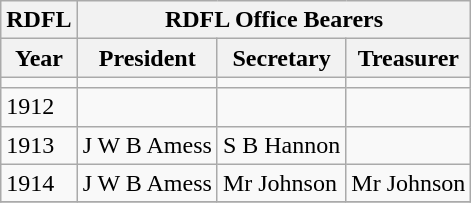<table class="wikitable collapsible collapsed">
<tr>
<th>RDFL</th>
<th colspan=9>RDFL Office Bearers</th>
</tr>
<tr>
<th>Year</th>
<th>President</th>
<th>Secretary</th>
<th>Treasurer</th>
</tr>
<tr>
<td></td>
<td></td>
<td></td>
<td></td>
</tr>
<tr>
<td>1912</td>
<td></td>
<td></td>
<td></td>
</tr>
<tr>
<td>1913</td>
<td>J W B Amess</td>
<td>S B Hannon</td>
<td></td>
</tr>
<tr>
<td>1914</td>
<td>J W B Amess</td>
<td>Mr Johnson</td>
<td>Mr Johnson</td>
</tr>
<tr>
</tr>
</table>
